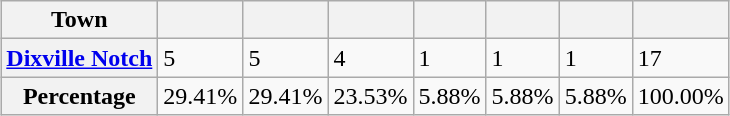<table class="wikitable sortable" style=margin:auto;margin:auto>
<tr valign=bottom>
<th>Town</th>
<th></th>
<th></th>
<th></th>
<th></th>
<th></th>
<th></th>
<th></th>
</tr>
<tr>
<th><a href='#'>Dixville Notch</a></th>
<td>5</td>
<td>5</td>
<td>4</td>
<td>1</td>
<td>1</td>
<td>1</td>
<td>17</td>
</tr>
<tr>
<th>Percentage</th>
<td>29.41%</td>
<td>29.41%</td>
<td>23.53%</td>
<td>5.88%</td>
<td>5.88%</td>
<td>5.88%</td>
<td>100.00%</td>
</tr>
</table>
